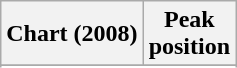<table class="wikitable plainrowheaders">
<tr>
<th>Chart (2008)</th>
<th>Peak<br>position</th>
</tr>
<tr>
</tr>
<tr>
</tr>
<tr>
</tr>
</table>
